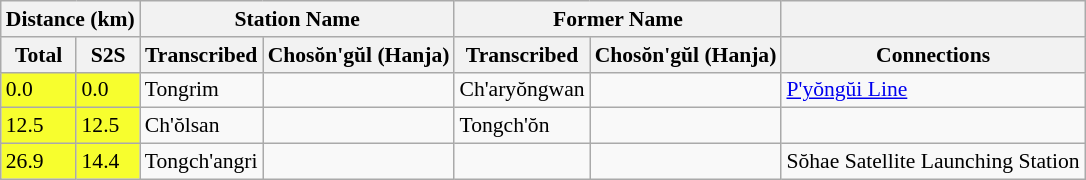<table class="wikitable" style="font-size:90%;">
<tr>
<th colspan="2">Distance (km)</th>
<th colspan="2">Station Name</th>
<th colspan="2">Former Name</th>
<th></th>
</tr>
<tr>
<th>Total</th>
<th>S2S</th>
<th>Transcribed</th>
<th>Chosŏn'gŭl (Hanja)</th>
<th>Transcribed</th>
<th>Chosŏn'gŭl (Hanja)</th>
<th>Connections</th>
</tr>
<tr>
<td bgcolor=#F7FE2E>0.0</td>
<td bgcolor=#F7FE2E>0.0</td>
<td>Tongrim</td>
<td></td>
<td>Ch'aryŏngwan</td>
<td></td>
<td><a href='#'>P'yŏngŭi Line</a></td>
</tr>
<tr>
<td bgcolor=#F7FE2E>12.5</td>
<td bgcolor=#F7FE2E>12.5</td>
<td>Ch'ŏlsan</td>
<td></td>
<td>Tongch'ŏn</td>
<td></td>
<td></td>
</tr>
<tr>
<td bgcolor=#F7FE2E>26.9</td>
<td bgcolor=#F7FE2E>14.4</td>
<td>Tongch'angri</td>
<td></td>
<td></td>
<td></td>
<td>Sŏhae Satellite Launching Station<br></td>
</tr>
</table>
